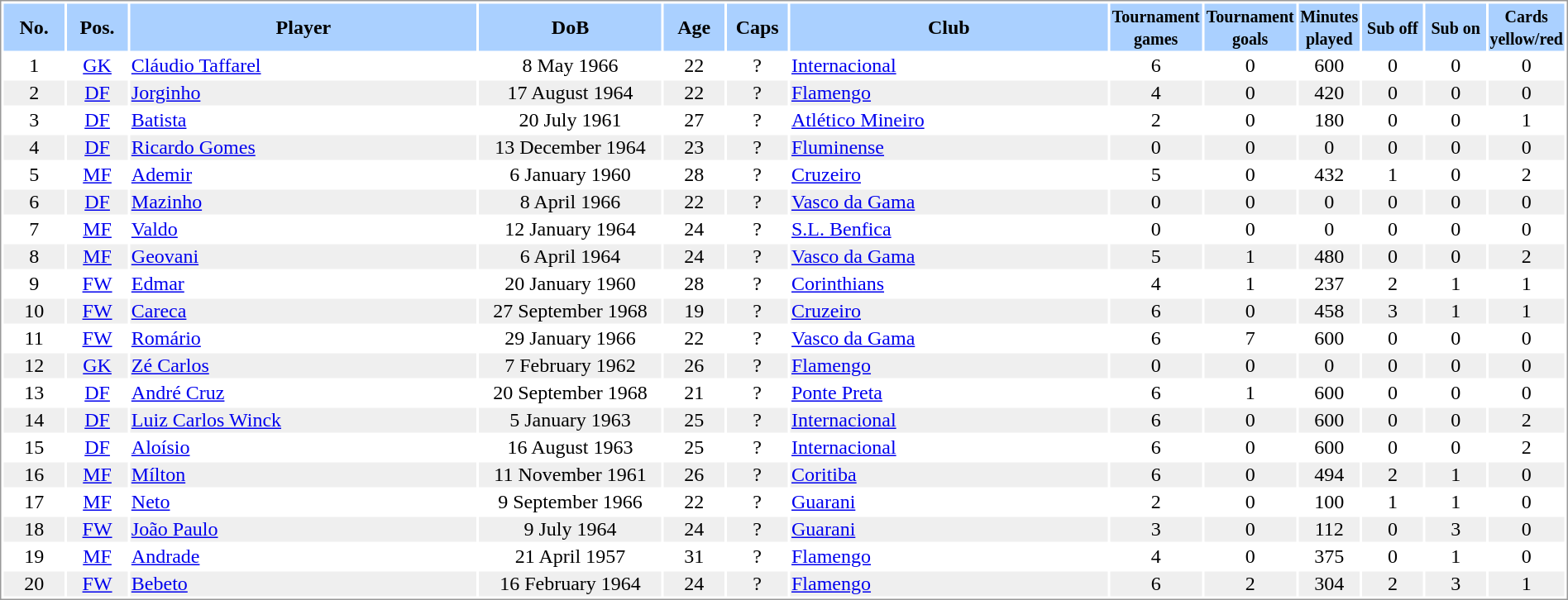<table border="0" width="100%" style="border: 1px solid #999; background-color:#FFFFFF; text-align:center">
<tr align="center" bgcolor="#AAD0FF">
<th width=4%>No.</th>
<th width=4%>Pos.</th>
<th width=23%>Player</th>
<th width=12%>DoB</th>
<th width=4%>Age</th>
<th width=4%>Caps</th>
<th width=21%>Club</th>
<th width=6%><small>Tournament<br>games</small></th>
<th width=6%><small>Tournament<br>goals</small></th>
<th width=4%><small>Minutes<br>played</small></th>
<th width=4%><small>Sub off</small></th>
<th width=4%><small>Sub on</small></th>
<th width=4%><small>Cards<br>yellow/red</small></th>
</tr>
<tr>
<td>1</td>
<td><a href='#'>GK</a></td>
<td align="left"><a href='#'>Cláudio Taffarel</a></td>
<td>8 May 1966</td>
<td>22</td>
<td>?</td>
<td align="left"> <a href='#'>Internacional</a></td>
<td>6</td>
<td>0</td>
<td>600</td>
<td>0</td>
<td>0</td>
<td>0</td>
</tr>
<tr bgcolor="#EFEFEF">
<td>2</td>
<td><a href='#'>DF</a></td>
<td align="left"><a href='#'>Jorginho</a></td>
<td>17 August 1964</td>
<td>22</td>
<td>?</td>
<td align="left"> <a href='#'>Flamengo</a></td>
<td>4</td>
<td>0</td>
<td>420</td>
<td>0</td>
<td>0</td>
<td>0</td>
</tr>
<tr>
<td>3</td>
<td><a href='#'>DF</a></td>
<td align="left"><a href='#'>Batista</a></td>
<td>20 July 1961</td>
<td>27</td>
<td>?</td>
<td align="left"> <a href='#'>Atlético Mineiro</a></td>
<td>2</td>
<td>0</td>
<td>180</td>
<td>0</td>
<td>0</td>
<td>1</td>
</tr>
<tr bgcolor="#EFEFEF">
<td>4</td>
<td><a href='#'>DF</a></td>
<td align="left"><a href='#'>Ricardo Gomes</a></td>
<td>13 December 1964</td>
<td>23</td>
<td>?</td>
<td align="left"> <a href='#'>Fluminense</a></td>
<td>0</td>
<td>0</td>
<td>0</td>
<td>0</td>
<td>0</td>
<td>0</td>
</tr>
<tr>
<td>5</td>
<td><a href='#'>MF</a></td>
<td align="left"><a href='#'>Ademir</a></td>
<td>6 January 1960</td>
<td>28</td>
<td>?</td>
<td align="left"> <a href='#'>Cruzeiro</a></td>
<td>5</td>
<td>0</td>
<td>432</td>
<td>1</td>
<td>0</td>
<td>2</td>
</tr>
<tr bgcolor="#EFEFEF">
<td>6</td>
<td><a href='#'>DF</a></td>
<td align="left"><a href='#'>Mazinho</a></td>
<td>8 April 1966</td>
<td>22</td>
<td>?</td>
<td align="left"> <a href='#'>Vasco da Gama</a></td>
<td>0</td>
<td>0</td>
<td>0</td>
<td>0</td>
<td>0</td>
<td>0</td>
</tr>
<tr>
<td>7</td>
<td><a href='#'>MF</a></td>
<td align="left"><a href='#'>Valdo</a></td>
<td>12 January 1964</td>
<td>24</td>
<td>?</td>
<td align="left"> <a href='#'>S.L. Benfica</a></td>
<td>0</td>
<td>0</td>
<td>0</td>
<td>0</td>
<td>0</td>
<td>0</td>
</tr>
<tr bgcolor="#EFEFEF">
<td>8</td>
<td><a href='#'>MF</a></td>
<td align="left"><a href='#'>Geovani</a></td>
<td>6 April 1964</td>
<td>24</td>
<td>?</td>
<td align="left"> <a href='#'>Vasco da Gama</a></td>
<td>5</td>
<td>1</td>
<td>480</td>
<td>0</td>
<td>0</td>
<td>2</td>
</tr>
<tr>
<td>9</td>
<td><a href='#'>FW</a></td>
<td align="left"><a href='#'>Edmar</a></td>
<td>20 January 1960</td>
<td>28</td>
<td>?</td>
<td align="left"> <a href='#'>Corinthians</a></td>
<td>4</td>
<td>1</td>
<td>237</td>
<td>2</td>
<td>1</td>
<td>1</td>
</tr>
<tr bgcolor="#EFEFEF">
<td>10</td>
<td><a href='#'>FW</a></td>
<td align="left"><a href='#'>Careca</a></td>
<td>27 September 1968</td>
<td>19</td>
<td>?</td>
<td align="left"> <a href='#'>Cruzeiro</a></td>
<td>6</td>
<td>0</td>
<td>458</td>
<td>3</td>
<td>1</td>
<td>1</td>
</tr>
<tr>
<td>11</td>
<td><a href='#'>FW</a></td>
<td align="left"><a href='#'>Romário</a></td>
<td>29 January 1966</td>
<td>22</td>
<td>?</td>
<td align="left"> <a href='#'>Vasco da Gama</a></td>
<td>6</td>
<td>7</td>
<td>600</td>
<td>0</td>
<td>0</td>
<td>0</td>
</tr>
<tr bgcolor="#EFEFEF">
<td>12</td>
<td><a href='#'>GK</a></td>
<td align="left"><a href='#'>Zé Carlos</a></td>
<td>7 February 1962</td>
<td>26</td>
<td>?</td>
<td align="left"> <a href='#'>Flamengo</a></td>
<td>0</td>
<td>0</td>
<td>0</td>
<td>0</td>
<td>0</td>
<td>0</td>
</tr>
<tr>
<td>13</td>
<td><a href='#'>DF</a></td>
<td align="left"><a href='#'>André Cruz</a></td>
<td>20 September 1968</td>
<td>21</td>
<td>?</td>
<td align="left"> <a href='#'>Ponte Preta</a></td>
<td>6</td>
<td>1</td>
<td>600</td>
<td>0</td>
<td>0</td>
<td>0</td>
</tr>
<tr bgcolor="#EFEFEF">
<td>14</td>
<td><a href='#'>DF</a></td>
<td align="left"><a href='#'>Luiz Carlos Winck</a></td>
<td>5 January 1963</td>
<td>25</td>
<td>?</td>
<td align="left"> <a href='#'>Internacional</a></td>
<td>6</td>
<td>0</td>
<td>600</td>
<td>0</td>
<td>0</td>
<td>2</td>
</tr>
<tr>
<td>15</td>
<td><a href='#'>DF</a></td>
<td align="left"><a href='#'>Aloísio</a></td>
<td>16 August 1963</td>
<td>25</td>
<td>?</td>
<td align="left"> <a href='#'>Internacional</a></td>
<td>6</td>
<td>0</td>
<td>600</td>
<td>0</td>
<td>0</td>
<td>2</td>
</tr>
<tr bgcolor="#EFEFEF">
<td>16</td>
<td><a href='#'>MF</a></td>
<td align="left"><a href='#'>Mílton</a></td>
<td>11 November 1961</td>
<td>26</td>
<td>?</td>
<td align="left"> <a href='#'>Coritiba</a></td>
<td>6</td>
<td>0</td>
<td>494</td>
<td>2</td>
<td>1</td>
<td>0</td>
</tr>
<tr>
<td>17</td>
<td><a href='#'>MF</a></td>
<td align="left"><a href='#'>Neto</a></td>
<td>9 September 1966</td>
<td>22</td>
<td>?</td>
<td align="left"> <a href='#'>Guarani</a></td>
<td>2</td>
<td>0</td>
<td>100</td>
<td>1</td>
<td>1</td>
<td>0</td>
</tr>
<tr bgcolor="#EFEFEF">
<td>18</td>
<td><a href='#'>FW</a></td>
<td align="left"><a href='#'>João Paulo</a></td>
<td>9 July 1964</td>
<td>24</td>
<td>?</td>
<td align="left"> <a href='#'>Guarani</a></td>
<td>3</td>
<td>0</td>
<td>112</td>
<td>0</td>
<td>3</td>
<td>0</td>
</tr>
<tr>
<td>19</td>
<td><a href='#'>MF</a></td>
<td align="left"><a href='#'>Andrade</a></td>
<td>21 April 1957</td>
<td>31</td>
<td>?</td>
<td align="left"> <a href='#'>Flamengo</a></td>
<td>4</td>
<td>0</td>
<td>375</td>
<td>0</td>
<td>1</td>
<td>0</td>
</tr>
<tr bgcolor="#EFEFEF">
<td>20</td>
<td><a href='#'>FW</a></td>
<td align="left"><a href='#'>Bebeto</a></td>
<td>16 February 1964</td>
<td>24</td>
<td>?</td>
<td align="left"> <a href='#'>Flamengo</a></td>
<td>6</td>
<td>2</td>
<td>304</td>
<td>2</td>
<td>3</td>
<td>1</td>
</tr>
</table>
